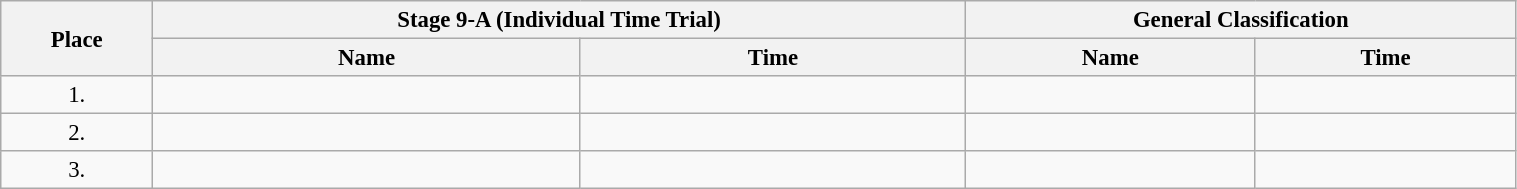<table class="wikitable"  style="font-size:95%; width:80%;">
<tr>
<th rowspan="2">Place</th>
<th colspan="2">Stage 9-A (Individual Time Trial)</th>
<th colspan="2">General Classification</th>
</tr>
<tr>
<th>Name</th>
<th>Time</th>
<th>Name</th>
<th>Time</th>
</tr>
<tr>
<td style="text-align:center;">1.</td>
<td></td>
<td></td>
<td></td>
<td></td>
</tr>
<tr>
<td style="text-align:center;">2.</td>
<td></td>
<td></td>
<td></td>
<td></td>
</tr>
<tr>
<td style="text-align:center;">3.</td>
<td></td>
<td></td>
<td></td>
<td></td>
</tr>
</table>
